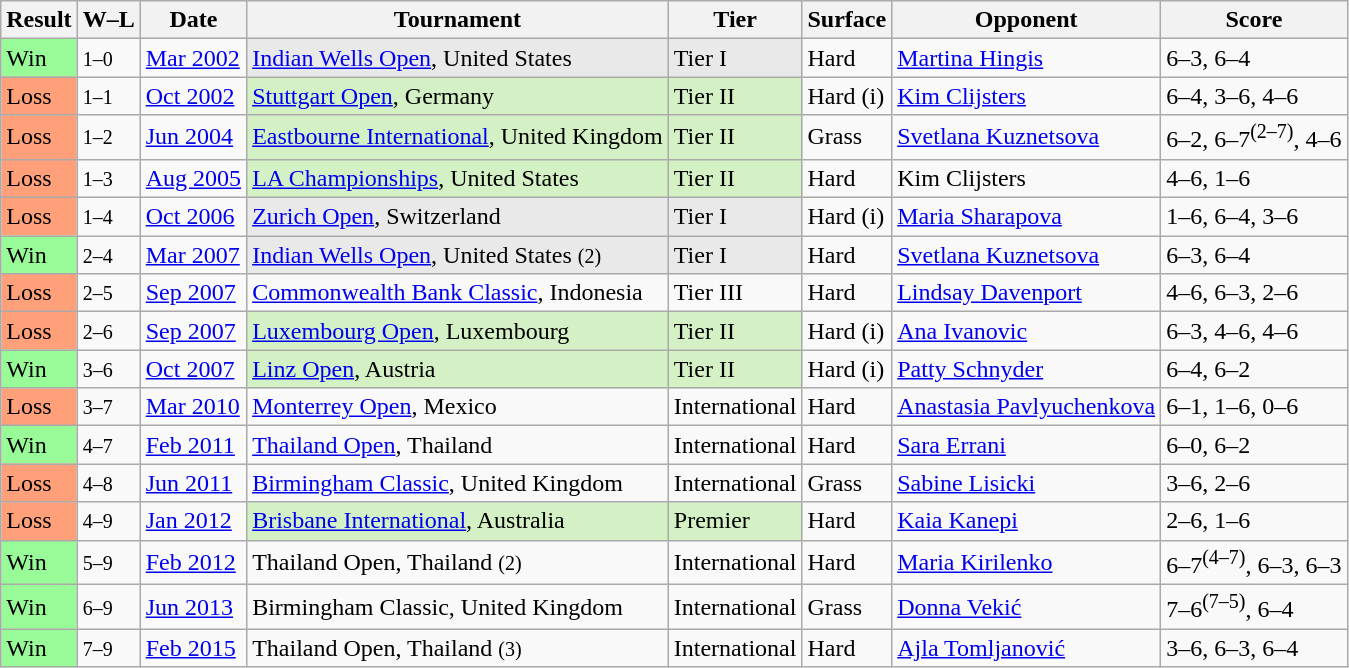<table class="sortable wikitable">
<tr>
<th>Result</th>
<th class=unsortable>W–L</th>
<th>Date</th>
<th>Tournament</th>
<th>Tier</th>
<th>Surface</th>
<th>Opponent</th>
<th class=unsortable>Score</th>
</tr>
<tr>
<td bgcolor=98FB98>Win</td>
<td><small>1–0</small></td>
<td><a href='#'>Mar 2002</a></td>
<td bgcolor=#e9e9e9><a href='#'>Indian Wells Open</a>, United States</td>
<td bgcolor=#e9e9e9>Tier I</td>
<td>Hard</td>
<td> <a href='#'>Martina Hingis</a></td>
<td>6–3, 6–4</td>
</tr>
<tr>
<td bgcolor=FFA07A>Loss</td>
<td><small>1–1</small></td>
<td><a href='#'>Oct 2002</a></td>
<td bgcolor=#d4f1c5><a href='#'>Stuttgart Open</a>, Germany</td>
<td bgcolor=#d4f1c5>Tier II</td>
<td>Hard (i)</td>
<td> <a href='#'>Kim Clijsters</a></td>
<td>6–4, 3–6, 4–6</td>
</tr>
<tr>
<td bgcolor=FFA07A>Loss</td>
<td><small>1–2</small></td>
<td><a href='#'>Jun 2004</a></td>
<td bgcolor=#d4f1c5><a href='#'>Eastbourne International</a>, United Kingdom</td>
<td bgcolor=#d4f1c5>Tier II</td>
<td>Grass</td>
<td> <a href='#'>Svetlana Kuznetsova</a></td>
<td>6–2, 6–7<sup>(2–7)</sup>, 4–6</td>
</tr>
<tr>
<td bgcolor=FFA07A>Loss</td>
<td><small>1–3</small></td>
<td><a href='#'>Aug 2005</a></td>
<td bgcolor=#d4f1c5><a href='#'>LA Championships</a>, United States</td>
<td bgcolor=#d4f1c5>Tier II</td>
<td>Hard</td>
<td> Kim Clijsters</td>
<td>4–6, 1–6</td>
</tr>
<tr>
<td bgcolor=FFA07A>Loss</td>
<td><small>1–4</small></td>
<td><a href='#'>Oct 2006</a></td>
<td bgcolor=#e9e9e9><a href='#'>Zurich Open</a>, Switzerland</td>
<td bgcolor=#e9e9e9>Tier I</td>
<td>Hard (i)</td>
<td> <a href='#'>Maria Sharapova</a></td>
<td>1–6, 6–4, 3–6</td>
</tr>
<tr>
<td bgcolor=98FB98>Win</td>
<td><small>2–4</small></td>
<td><a href='#'>Mar 2007</a></td>
<td bgcolor=#e9e9e9><a href='#'>Indian Wells Open</a>, United States <small>(2)</small></td>
<td bgcolor=#e9e9e9>Tier I</td>
<td>Hard</td>
<td> <a href='#'>Svetlana Kuznetsova</a></td>
<td>6–3, 6–4</td>
</tr>
<tr>
<td bgcolor=FFA07A>Loss</td>
<td><small>2–5</small></td>
<td><a href='#'>Sep 2007</a></td>
<td><a href='#'>Commonwealth Bank Classic</a>, Indonesia</td>
<td>Tier III</td>
<td>Hard</td>
<td> <a href='#'>Lindsay Davenport</a></td>
<td>4–6, 6–3, 2–6</td>
</tr>
<tr>
<td bgcolor=FFA07A>Loss</td>
<td><small>2–6</small></td>
<td><a href='#'>Sep 2007</a></td>
<td bgcolor=#d4f1c5><a href='#'>Luxembourg Open</a>, Luxembourg</td>
<td bgcolor=#d4f1c5>Tier II</td>
<td>Hard (i)</td>
<td> <a href='#'>Ana Ivanovic</a></td>
<td>6–3, 4–6, 4–6</td>
</tr>
<tr>
<td bgcolor=98FB98>Win</td>
<td><small>3–6</small></td>
<td><a href='#'>Oct 2007</a></td>
<td bgcolor=#d4f1c5><a href='#'>Linz Open</a>, Austria</td>
<td bgcolor=#d4f1c5>Tier II</td>
<td>Hard (i)</td>
<td> <a href='#'>Patty Schnyder</a></td>
<td>6–4, 6–2</td>
</tr>
<tr>
<td bgcolor=FFA07A>Loss</td>
<td><small>3–7</small></td>
<td><a href='#'>Mar 2010</a></td>
<td><a href='#'>Monterrey Open</a>, Mexico</td>
<td>International</td>
<td>Hard</td>
<td> <a href='#'>Anastasia Pavlyuchenkova</a></td>
<td>6–1, 1–6, 0–6</td>
</tr>
<tr>
<td bgcolor=98FB98>Win</td>
<td><small>4–7</small></td>
<td><a href='#'>Feb 2011</a></td>
<td><a href='#'>Thailand Open</a>, Thailand</td>
<td>International</td>
<td>Hard</td>
<td> <a href='#'>Sara Errani</a></td>
<td>6–0, 6–2</td>
</tr>
<tr>
<td bgcolor=FFA07A>Loss</td>
<td><small>4–8</small></td>
<td><a href='#'>Jun 2011</a></td>
<td><a href='#'>Birmingham Classic</a>, United Kingdom</td>
<td>International</td>
<td>Grass</td>
<td> <a href='#'>Sabine Lisicki</a></td>
<td>3–6, 2–6</td>
</tr>
<tr x>
<td bgcolor=FFA07A>Loss</td>
<td><small>4–9</small></td>
<td><a href='#'>Jan 2012</a></td>
<td bgcolor=#d4f1c5><a href='#'>Brisbane International</a>, Australia</td>
<td bgcolor=#d4f1c5>Premier</td>
<td>Hard</td>
<td> <a href='#'>Kaia Kanepi</a></td>
<td>2–6, 1–6</td>
</tr>
<tr>
<td bgcolor=98FB98>Win</td>
<td><small>5–9</small></td>
<td><a href='#'>Feb 2012</a></td>
<td>Thailand Open, Thailand <small>(2)</small></td>
<td>International</td>
<td>Hard</td>
<td> <a href='#'>Maria Kirilenko</a></td>
<td>6–7<sup>(4–7)</sup>, 6–3, 6–3</td>
</tr>
<tr>
<td bgcolor=98FB98>Win</td>
<td><small>6–9</small></td>
<td><a href='#'>Jun 2013</a></td>
<td>Birmingham Classic, United Kingdom</td>
<td>International</td>
<td>Grass</td>
<td> <a href='#'>Donna Vekić</a></td>
<td>7–6<sup>(7–5)</sup>, 6–4</td>
</tr>
<tr>
<td bgcolor=98FB98>Win</td>
<td><small>7–9</small></td>
<td><a href='#'>Feb 2015</a></td>
<td>Thailand Open, Thailand <small>(3)</small></td>
<td>International</td>
<td>Hard</td>
<td> <a href='#'>Ajla Tomljanović</a></td>
<td>3–6, 6–3, 6–4</td>
</tr>
</table>
